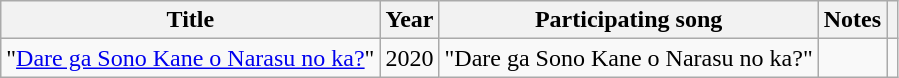<table class="wikitable">
<tr>
<th>Title</th>
<th>Year</th>
<th>Participating song</th>
<th>Notes</th>
<th></th>
</tr>
<tr>
<td>"<a href='#'>Dare ga Sono Kane o Narasu no ka?</a>"</td>
<td>2020</td>
<td>"Dare ga Sono Kane o Narasu no ka?"</td>
<td></td>
<td></td>
</tr>
</table>
